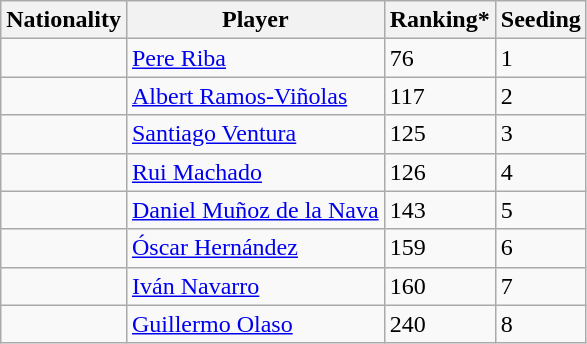<table class="wikitable" border="1">
<tr>
<th>Nationality</th>
<th>Player</th>
<th>Ranking*</th>
<th>Seeding</th>
</tr>
<tr>
<td></td>
<td><a href='#'>Pere Riba</a></td>
<td>76</td>
<td>1</td>
</tr>
<tr>
<td></td>
<td><a href='#'>Albert Ramos-Viñolas</a></td>
<td>117</td>
<td>2</td>
</tr>
<tr>
<td></td>
<td><a href='#'>Santiago Ventura</a></td>
<td>125</td>
<td>3</td>
</tr>
<tr>
<td></td>
<td><a href='#'>Rui Machado</a></td>
<td>126</td>
<td>4</td>
</tr>
<tr>
<td></td>
<td><a href='#'>Daniel Muñoz de la Nava</a></td>
<td>143</td>
<td>5</td>
</tr>
<tr>
<td></td>
<td><a href='#'>Óscar Hernández</a></td>
<td>159</td>
<td>6</td>
</tr>
<tr>
<td></td>
<td><a href='#'>Iván Navarro</a></td>
<td>160</td>
<td>7</td>
</tr>
<tr>
<td></td>
<td><a href='#'>Guillermo Olaso</a></td>
<td>240</td>
<td>8</td>
</tr>
</table>
